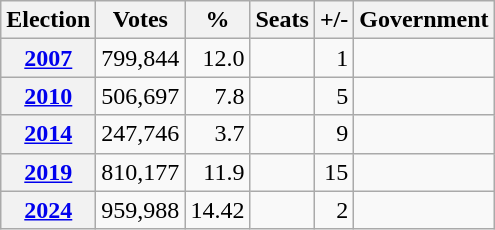<table class="wikitable" style="text-align:right;">
<tr>
<th>Election</th>
<th>Votes</th>
<th>%</th>
<th>Seats</th>
<th>+/-</th>
<th>Government</th>
</tr>
<tr>
<th><a href='#'>2007</a></th>
<td>799,844</td>
<td>12.0</td>
<td></td>
<td> 1</td>
<td></td>
</tr>
<tr>
<th><a href='#'>2010</a></th>
<td>506,697</td>
<td>7.8</td>
<td></td>
<td> 5</td>
<td></td>
</tr>
<tr>
<th><a href='#'>2014</a></th>
<td>247,746</td>
<td>3.7</td>
<td></td>
<td> 9</td>
<td></td>
</tr>
<tr>
<th><a href='#'>2019</a></th>
<td>810,177</td>
<td>11.9</td>
<td></td>
<td> 15</td>
<td></td>
</tr>
<tr>
<th><a href='#'>2024</a></th>
<td>959,988</td>
<td>14.42</td>
<td></td>
<td> 2</td>
<td></td>
</tr>
</table>
